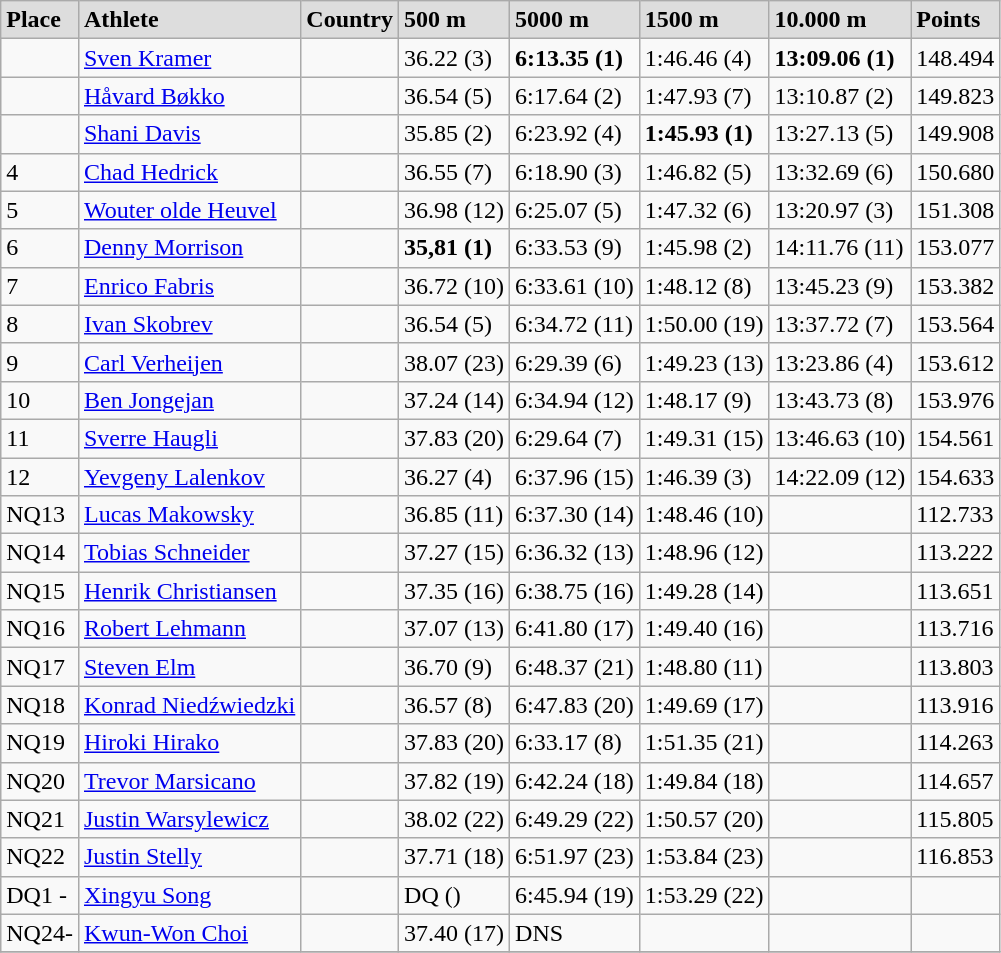<table class="wikitable" border="1">
<tr align=left bgcolor=#DDDDDD>
<td><strong>Place</strong></td>
<td><strong>Athlete</strong></td>
<td><strong>Country</strong></td>
<td><strong>500 m</strong></td>
<td><strong>5000 m</strong></td>
<td><strong>1500 m</strong></td>
<td><strong>10.000 m</strong></td>
<td><strong>Points</strong></td>
</tr>
<tr>
<td></td>
<td><a href='#'>Sven Kramer</a></td>
<td></td>
<td>36.22 (3)</td>
<td><strong>6:13.35 (1)</strong></td>
<td>1:46.46 (4)</td>
<td><strong>13:09.06 (1)</strong></td>
<td>148.494</td>
</tr>
<tr>
<td></td>
<td><a href='#'>Håvard Bøkko</a></td>
<td></td>
<td>36.54 (5)</td>
<td>6:17.64 (2)</td>
<td>1:47.93 (7)</td>
<td>13:10.87 (2)</td>
<td>149.823</td>
</tr>
<tr>
<td></td>
<td><a href='#'>Shani Davis</a></td>
<td></td>
<td>35.85 (2)</td>
<td>6:23.92 (4)</td>
<td><strong>1:45.93 (1)</strong></td>
<td>13:27.13 (5)</td>
<td>149.908</td>
</tr>
<tr>
<td>4</td>
<td><a href='#'>Chad Hedrick</a></td>
<td></td>
<td>36.55 (7)</td>
<td>6:18.90 (3)</td>
<td>1:46.82 (5)</td>
<td>13:32.69 (6)</td>
<td>150.680</td>
</tr>
<tr>
<td>5</td>
<td><a href='#'>Wouter olde Heuvel</a></td>
<td></td>
<td>36.98 (12)</td>
<td>6:25.07 (5)</td>
<td>1:47.32 (6)</td>
<td>13:20.97 (3)</td>
<td>151.308</td>
</tr>
<tr>
<td>6</td>
<td><a href='#'>Denny Morrison</a></td>
<td></td>
<td><strong>35,81 (1)</strong></td>
<td>6:33.53 (9)</td>
<td>1:45.98 (2)</td>
<td>14:11.76 (11)</td>
<td>153.077</td>
</tr>
<tr>
<td>7</td>
<td><a href='#'>Enrico Fabris</a></td>
<td></td>
<td>36.72 (10)</td>
<td>6:33.61 (10)</td>
<td>1:48.12 (8)</td>
<td>13:45.23 (9)</td>
<td>153.382</td>
</tr>
<tr>
<td>8</td>
<td><a href='#'>Ivan Skobrev</a></td>
<td></td>
<td>36.54 (5)</td>
<td>6:34.72 (11)</td>
<td>1:50.00 (19)</td>
<td>13:37.72 (7)</td>
<td>153.564</td>
</tr>
<tr>
<td>9</td>
<td><a href='#'>Carl Verheijen</a></td>
<td></td>
<td>38.07 (23)</td>
<td>6:29.39 (6)</td>
<td>1:49.23 (13)</td>
<td>13:23.86 (4)</td>
<td>153.612</td>
</tr>
<tr>
<td>10</td>
<td><a href='#'>Ben Jongejan</a></td>
<td></td>
<td>37.24 (14)</td>
<td>6:34.94 (12)</td>
<td>1:48.17 (9)</td>
<td>13:43.73 (8)</td>
<td>153.976</td>
</tr>
<tr>
<td>11</td>
<td><a href='#'>Sverre Haugli</a></td>
<td></td>
<td>37.83 (20)</td>
<td>6:29.64 (7)</td>
<td>1:49.31 (15)</td>
<td>13:46.63 (10)</td>
<td>154.561</td>
</tr>
<tr>
<td>12</td>
<td><a href='#'>Yevgeny Lalenkov</a></td>
<td></td>
<td>36.27 (4)</td>
<td>6:37.96 (15)</td>
<td>1:46.39 (3)</td>
<td>14:22.09 (12)</td>
<td>154.633</td>
</tr>
<tr>
<td>NQ13</td>
<td><a href='#'>Lucas Makowsky</a></td>
<td></td>
<td>36.85 (11)</td>
<td>6:37.30 (14)</td>
<td>1:48.46 (10)</td>
<td></td>
<td>112.733</td>
</tr>
<tr>
<td>NQ14</td>
<td><a href='#'>Tobias Schneider</a></td>
<td></td>
<td>37.27 (15)</td>
<td>6:36.32 (13)</td>
<td>1:48.96 (12)</td>
<td></td>
<td>113.222</td>
</tr>
<tr>
<td>NQ15</td>
<td><a href='#'>Henrik Christiansen</a></td>
<td></td>
<td>37.35 (16)</td>
<td>6:38.75 (16)</td>
<td>1:49.28 (14)</td>
<td></td>
<td>113.651</td>
</tr>
<tr>
<td>NQ16</td>
<td><a href='#'>Robert Lehmann</a></td>
<td></td>
<td>37.07 (13)</td>
<td>6:41.80 (17)</td>
<td>1:49.40 (16)</td>
<td></td>
<td>113.716</td>
</tr>
<tr>
<td>NQ17</td>
<td><a href='#'>Steven Elm</a></td>
<td></td>
<td>36.70 (9)</td>
<td>6:48.37 (21)</td>
<td>1:48.80 (11)</td>
<td></td>
<td>113.803</td>
</tr>
<tr>
<td>NQ18</td>
<td><a href='#'>Konrad Niedźwiedzki</a></td>
<td></td>
<td>36.57 (8)</td>
<td>6:47.83 (20)</td>
<td>1:49.69 (17)</td>
<td></td>
<td>113.916</td>
</tr>
<tr>
<td>NQ19</td>
<td><a href='#'>Hiroki Hirako</a></td>
<td></td>
<td>37.83 (20)</td>
<td>6:33.17 (8)</td>
<td>1:51.35 (21)</td>
<td></td>
<td>114.263</td>
</tr>
<tr>
<td>NQ20</td>
<td><a href='#'>Trevor Marsicano</a></td>
<td></td>
<td>37.82 (19)</td>
<td>6:42.24 (18)</td>
<td>1:49.84 (18)</td>
<td></td>
<td>114.657</td>
</tr>
<tr>
<td>NQ21</td>
<td><a href='#'>Justin Warsylewicz</a></td>
<td></td>
<td>38.02 (22)</td>
<td>6:49.29 (22)</td>
<td>1:50.57 (20)</td>
<td></td>
<td>115.805</td>
</tr>
<tr>
<td>NQ22</td>
<td><a href='#'>Justin Stelly</a></td>
<td></td>
<td>37.71 (18)</td>
<td>6:51.97 (23)</td>
<td>1:53.84 (23)</td>
<td></td>
<td>116.853</td>
</tr>
<tr>
<td>DQ1 -</td>
<td><a href='#'>Xingyu Song</a></td>
<td></td>
<td>DQ ()</td>
<td>6:45.94 (19)</td>
<td>1:53.29 (22)</td>
<td></td>
<td></td>
</tr>
<tr>
<td>NQ24-</td>
<td><a href='#'>Kwun-Won Choi</a></td>
<td></td>
<td>37.40 (17)</td>
<td>DNS</td>
<td></td>
<td></td>
<td></td>
</tr>
<tr>
</tr>
</table>
